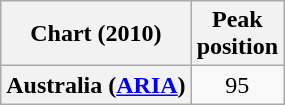<table class="wikitable plainrowheaders">
<tr>
<th>Chart (2010)</th>
<th>Peak<br>position</th>
</tr>
<tr>
<th scope="row">Australia (<a href='#'>ARIA</a>)</th>
<td align="center">95</td>
</tr>
</table>
